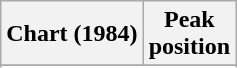<table class="wikitable sortable plainrowheaders">
<tr>
<th>Chart (1984)</th>
<th>Peak<br>position</th>
</tr>
<tr>
</tr>
<tr>
</tr>
<tr>
</tr>
</table>
